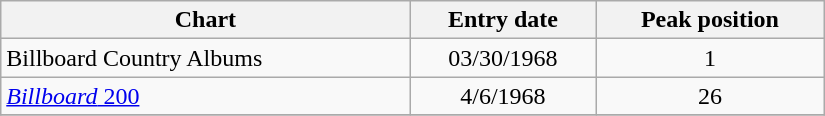<table border=1 cellspacing=0 cellpadding=2 width="550px" class="wikitable">
<tr>
<th>Chart</th>
<th>Entry date</th>
<th>Peak position</th>
</tr>
<tr>
<td align="left">Billboard Country Albums</td>
<td align="center">03/30/1968</td>
<td align="center">1</td>
</tr>
<tr>
<td align="left"><a href='#'><em>Billboard</em> 200</a></td>
<td align="center">4/6/1968</td>
<td align="center">26</td>
</tr>
<tr>
</tr>
</table>
